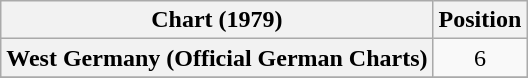<table class="wikitable plainrowheaders" style="text-align:center">
<tr>
<th scope="col">Chart (1979)</th>
<th scope="col">Position</th>
</tr>
<tr>
<th scope="row">West Germany (Official German Charts)</th>
<td>6</td>
</tr>
<tr>
</tr>
</table>
